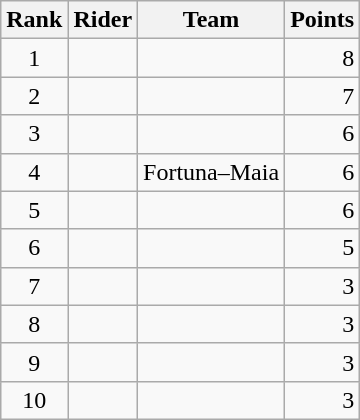<table class="wikitable">
<tr>
<th scope="col">Rank</th>
<th scope="col">Rider</th>
<th scope="col">Team</th>
<th scope="col">Points</th>
</tr>
<tr>
<td style="text-align:center;">1</td>
<td> </td>
<td></td>
<td style="text-align:right;">8</td>
</tr>
<tr>
<td style="text-align:center;">2</td>
<td></td>
<td></td>
<td style="text-align:right;">7</td>
</tr>
<tr>
<td style="text-align:center;">3</td>
<td></td>
<td></td>
<td style="text-align:right;">6</td>
</tr>
<tr>
<td style="text-align:center;">4</td>
<td></td>
<td>Fortuna–Maia</td>
<td style="text-align:right;">6</td>
</tr>
<tr>
<td style="text-align:center;">5</td>
<td></td>
<td></td>
<td style="text-align:right;">6</td>
</tr>
<tr>
<td style="text-align:center;">6</td>
<td></td>
<td></td>
<td style="text-align:right;">5</td>
</tr>
<tr>
<td style="text-align:center;">7</td>
<td>  </td>
<td></td>
<td style="text-align:right;">3</td>
</tr>
<tr>
<td style="text-align:center;">8</td>
<td></td>
<td></td>
<td style="text-align:right;">3</td>
</tr>
<tr>
<td style="text-align:center;">9</td>
<td></td>
<td></td>
<td style="text-align:right;">3</td>
</tr>
<tr>
<td style="text-align:center;">10</td>
<td></td>
<td></td>
<td style="text-align:right;">3</td>
</tr>
</table>
